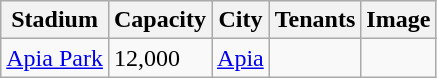<table class="wikitable sortable">
<tr>
<th>Stadium</th>
<th>Capacity</th>
<th>City</th>
<th>Tenants</th>
<th>Image</th>
</tr>
<tr>
<td><a href='#'>Apia Park</a></td>
<td>12,000</td>
<td><a href='#'>Apia</a></td>
<td></td>
<td></td>
</tr>
</table>
